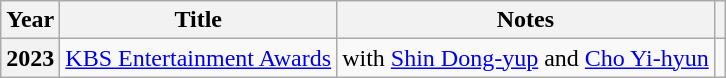<table class="wikitable plainrowheaders">
<tr>
<th scpoe="col">Year</th>
<th scope="col">Title</th>
<th scope="col">Notes</th>
<th scope="col" class="unsortable"></th>
</tr>
<tr>
<th scope="row">2023</th>
<td><a href='#'>KBS Entertainment Awards</a></td>
<td>with <a href='#'>Shin Dong-yup</a> and <a href='#'>Cho Yi-hyun</a></td>
<td style="text-align:center"></td>
</tr>
</table>
